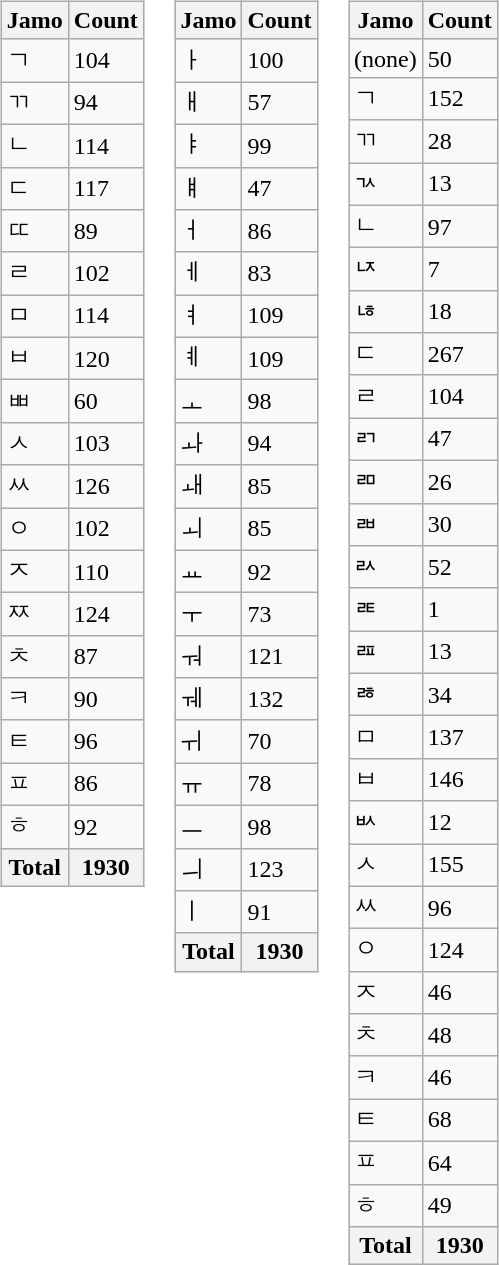<table>
<tr>
<td style="vertical-align:top"><br><table class="wikitable sortable">
<tr>
<th>Jamo</th>
<th>Count</th>
</tr>
<tr>
<td>ㄱ</td>
<td>104</td>
</tr>
<tr>
<td>ㄲ</td>
<td>94</td>
</tr>
<tr>
<td>ㄴ</td>
<td>114</td>
</tr>
<tr>
<td>ㄷ</td>
<td>117</td>
</tr>
<tr>
<td>ㄸ</td>
<td>89</td>
</tr>
<tr>
<td>ㄹ</td>
<td>102</td>
</tr>
<tr>
<td>ㅁ</td>
<td>114</td>
</tr>
<tr>
<td>ㅂ</td>
<td>120</td>
</tr>
<tr>
<td>ㅃ</td>
<td>60</td>
</tr>
<tr>
<td>ㅅ</td>
<td>103</td>
</tr>
<tr>
<td>ㅆ</td>
<td>126</td>
</tr>
<tr>
<td>ㅇ</td>
<td>102</td>
</tr>
<tr>
<td>ㅈ</td>
<td>110</td>
</tr>
<tr>
<td>ㅉ</td>
<td>124</td>
</tr>
<tr>
<td>ㅊ</td>
<td>87</td>
</tr>
<tr>
<td>ㅋ</td>
<td>90</td>
</tr>
<tr>
<td>ㅌ</td>
<td>96</td>
</tr>
<tr>
<td>ㅍ</td>
<td>86</td>
</tr>
<tr>
<td>ㅎ</td>
<td>92</td>
</tr>
<tr>
<th>Total</th>
<th>1930</th>
</tr>
</table>
</td>
<td style="vertical-align:top"><br><table class="wikitable sortable">
<tr>
<th>Jamo</th>
<th>Count</th>
</tr>
<tr>
<td>ㅏ</td>
<td>100</td>
</tr>
<tr>
<td>ㅐ</td>
<td>57</td>
</tr>
<tr>
<td>ㅑ</td>
<td>99</td>
</tr>
<tr>
<td>ㅒ</td>
<td>47</td>
</tr>
<tr>
<td>ㅓ</td>
<td>86</td>
</tr>
<tr>
<td>ㅔ</td>
<td>83</td>
</tr>
<tr>
<td>ㅕ</td>
<td>109</td>
</tr>
<tr>
<td>ㅖ</td>
<td>109</td>
</tr>
<tr>
<td>ㅗ</td>
<td>98</td>
</tr>
<tr>
<td>ㅘ</td>
<td>94</td>
</tr>
<tr>
<td>ㅙ</td>
<td>85</td>
</tr>
<tr>
<td>ㅚ</td>
<td>85</td>
</tr>
<tr>
<td>ㅛ</td>
<td>92</td>
</tr>
<tr>
<td>ㅜ</td>
<td>73</td>
</tr>
<tr>
<td>ㅝ</td>
<td>121</td>
</tr>
<tr>
<td>ㅞ</td>
<td>132</td>
</tr>
<tr>
<td>ㅟ</td>
<td>70</td>
</tr>
<tr>
<td>ㅠ</td>
<td>78</td>
</tr>
<tr>
<td>ㅡ</td>
<td>98</td>
</tr>
<tr>
<td>ㅢ</td>
<td>123</td>
</tr>
<tr>
<td>ㅣ</td>
<td>91</td>
</tr>
<tr>
<th>Total</th>
<th>1930</th>
</tr>
</table>
</td>
<td><br><table class="wikitable sortable">
<tr>
<th>Jamo</th>
<th>Count</th>
</tr>
<tr>
<td>(none)</td>
<td>50</td>
</tr>
<tr>
<td>ㄱ</td>
<td>152</td>
</tr>
<tr>
<td>ㄲ</td>
<td>28</td>
</tr>
<tr>
<td>ㄳ</td>
<td>13</td>
</tr>
<tr>
<td>ㄴ</td>
<td>97</td>
</tr>
<tr>
<td>ㄵ</td>
<td>7</td>
</tr>
<tr>
<td>ㄶ</td>
<td>18</td>
</tr>
<tr>
<td>ㄷ</td>
<td>267</td>
</tr>
<tr>
<td>ㄹ</td>
<td>104</td>
</tr>
<tr>
<td>ㄺ</td>
<td>47</td>
</tr>
<tr>
<td>ㄻ</td>
<td>26</td>
</tr>
<tr>
<td>ㄼ</td>
<td>30</td>
</tr>
<tr>
<td>ㄽ</td>
<td>52</td>
</tr>
<tr>
<td>ㄾ</td>
<td>1</td>
</tr>
<tr>
<td>ㄿ</td>
<td>13</td>
</tr>
<tr>
<td>ㅀ</td>
<td>34</td>
</tr>
<tr>
<td>ㅁ</td>
<td>137</td>
</tr>
<tr>
<td>ㅂ</td>
<td>146</td>
</tr>
<tr>
<td>ㅄ</td>
<td>12</td>
</tr>
<tr>
<td>ㅅ</td>
<td>155</td>
</tr>
<tr>
<td>ㅆ</td>
<td>96</td>
</tr>
<tr>
<td>ㅇ</td>
<td>124</td>
</tr>
<tr>
<td>ㅈ</td>
<td>46</td>
</tr>
<tr>
<td>ㅊ</td>
<td>48</td>
</tr>
<tr>
<td>ㅋ</td>
<td>46</td>
</tr>
<tr>
<td>ㅌ</td>
<td>68</td>
</tr>
<tr>
<td>ㅍ</td>
<td>64</td>
</tr>
<tr>
<td>ㅎ</td>
<td>49</td>
</tr>
<tr>
<th>Total</th>
<th>1930</th>
</tr>
</table>
</td>
</tr>
</table>
